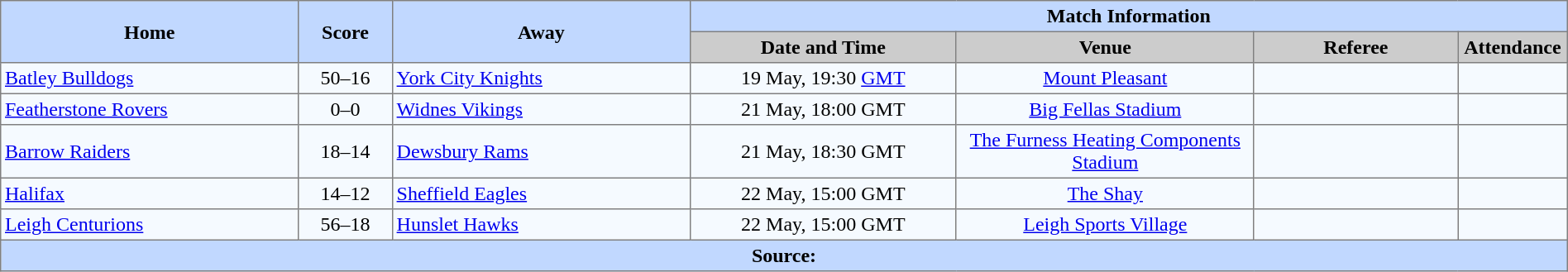<table border=1 style="border-collapse:collapse; text-align:center;" cellpadding=3 cellspacing=0 width=100%>
<tr bgcolor=#C1D8FF>
<th rowspan=2 width=19%>Home</th>
<th rowspan=2 width=6%>Score</th>
<th rowspan=2 width=19%>Away</th>
<th colspan=6>Match Information</th>
</tr>
<tr bgcolor=#CCCCCC>
<th width=17%>Date and Time</th>
<th width=19%>Venue</th>
<th width=13%>Referee</th>
<th width=7%>Attendance</th>
</tr>
<tr bgcolor=#F5FAFF>
<td align=left> <a href='#'>Batley Bulldogs</a></td>
<td>50–16</td>
<td align=left> <a href='#'>York City Knights</a></td>
<td>19 May, 19:30 <a href='#'>GMT</a></td>
<td><a href='#'>Mount Pleasant</a></td>
<td></td>
<td></td>
</tr>
<tr bgcolor=#F5FAFF>
<td align=left> <a href='#'>Featherstone Rovers</a></td>
<td>0–0</td>
<td align=left> <a href='#'>Widnes Vikings</a></td>
<td>21 May, 18:00 GMT</td>
<td><a href='#'>Big Fellas Stadium</a></td>
<td></td>
<td></td>
</tr>
<tr bgcolor=#F5FAFF>
<td align=left> <a href='#'>Barrow Raiders</a></td>
<td>18–14</td>
<td align=left> <a href='#'>Dewsbury Rams</a></td>
<td>21 May, 18:30 GMT</td>
<td><a href='#'>The Furness Heating Components Stadium</a></td>
<td></td>
<td></td>
</tr>
<tr bgcolor=#F5FAFF>
<td align=left> <a href='#'>Halifax</a></td>
<td>14–12</td>
<td align=left> <a href='#'>Sheffield Eagles</a></td>
<td>22 May, 15:00 GMT</td>
<td><a href='#'>The Shay</a></td>
<td></td>
<td></td>
</tr>
<tr bgcolor=#F5FAFF>
<td align=left> <a href='#'>Leigh Centurions</a></td>
<td>56–18</td>
<td align=left> <a href='#'>Hunslet Hawks</a></td>
<td>22 May, 15:00 GMT</td>
<td><a href='#'>Leigh Sports Village</a></td>
<td></td>
<td></td>
</tr>
<tr bgcolor=#C1D8FF>
<th colspan=12>Source:</th>
</tr>
</table>
